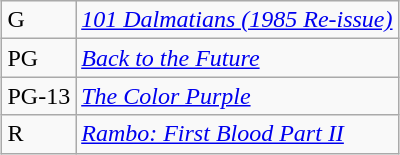<table class="wikitable sortable" style="margin:auto; margin:auto;">
<tr>
<td>G</td>
<td><em><a href='#'>101 Dalmatians (1985 Re-issue)</a></em></td>
</tr>
<tr>
<td>PG</td>
<td><em><a href='#'>Back to the Future</a></em></td>
</tr>
<tr>
<td>PG-13</td>
<td><em><a href='#'>The Color Purple</a></em></td>
</tr>
<tr>
<td>R</td>
<td><em><a href='#'>Rambo: First Blood Part II</a></em></td>
</tr>
</table>
